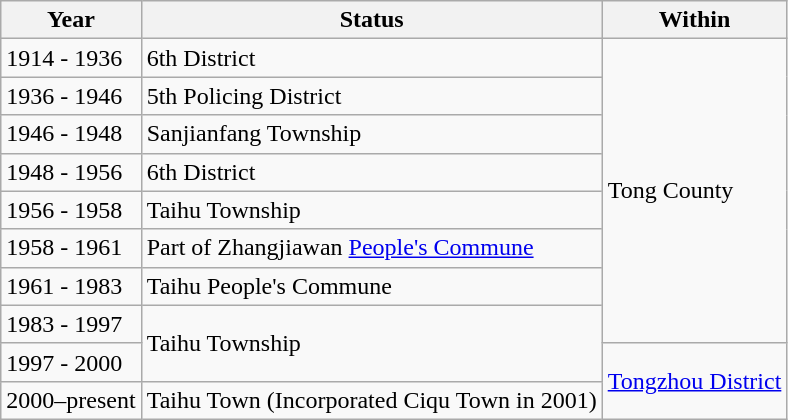<table class="wikitable">
<tr>
<th>Year</th>
<th>Status</th>
<th>Within</th>
</tr>
<tr>
<td>1914 - 1936</td>
<td>6th District</td>
<td rowspan="8">Tong County</td>
</tr>
<tr>
<td>1936 - 1946</td>
<td>5th Policing District</td>
</tr>
<tr>
<td>1946 - 1948</td>
<td>Sanjianfang Township</td>
</tr>
<tr>
<td>1948 - 1956</td>
<td>6th District</td>
</tr>
<tr>
<td>1956 - 1958</td>
<td>Taihu Township</td>
</tr>
<tr>
<td>1958 - 1961</td>
<td>Part of Zhangjiawan <a href='#'>People's Commune</a></td>
</tr>
<tr>
<td>1961 - 1983</td>
<td>Taihu People's Commune</td>
</tr>
<tr>
<td>1983 - 1997</td>
<td rowspan="2">Taihu Township</td>
</tr>
<tr>
<td>1997 - 2000</td>
<td rowspan="2"><a href='#'>Tongzhou District</a></td>
</tr>
<tr>
<td>2000–present</td>
<td>Taihu Town (Incorporated Ciqu Town in 2001)</td>
</tr>
</table>
